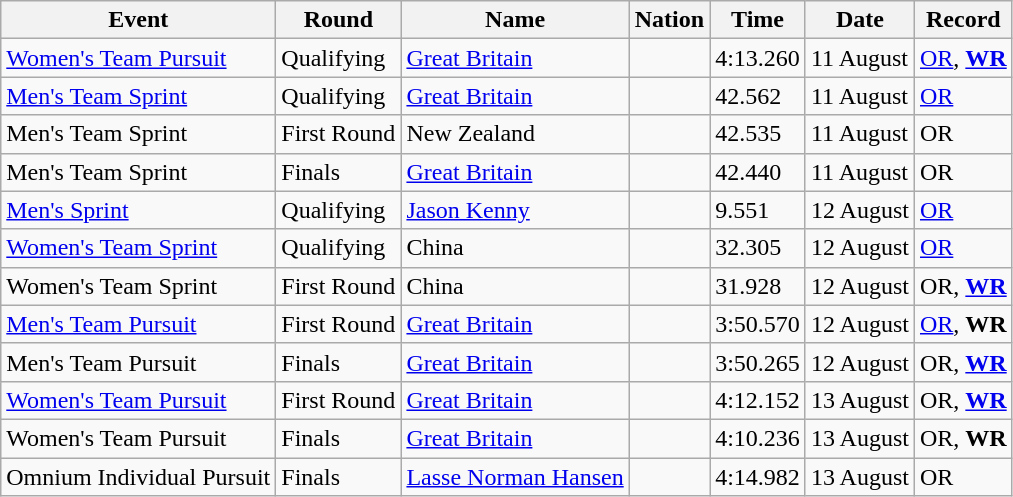<table class="wikitable">
<tr>
<th>Event</th>
<th>Round</th>
<th>Name</th>
<th>Nation</th>
<th>Time</th>
<th>Date</th>
<th>Record</th>
</tr>
<tr>
<td><a href='#'>Women's Team Pursuit</a></td>
<td>Qualifying</td>
<td><a href='#'>Great Britain</a></td>
<td></td>
<td>4:13.260</td>
<td>11 August</td>
<td><a href='#'>OR</a>, <strong><a href='#'>WR</a></strong></td>
</tr>
<tr>
<td><a href='#'>Men's Team Sprint</a></td>
<td>Qualifying</td>
<td><a href='#'>Great Britain</a></td>
<td></td>
<td>42.562</td>
<td>11 August</td>
<td><a href='#'>OR</a></td>
</tr>
<tr>
<td>Men's Team Sprint</td>
<td>First Round</td>
<td>New Zealand</td>
<td></td>
<td>42.535</td>
<td>11 August</td>
<td>OR</td>
</tr>
<tr>
<td>Men's Team Sprint</td>
<td>Finals</td>
<td><a href='#'>Great Britain</a></td>
<td></td>
<td>42.440</td>
<td>11 August</td>
<td>OR</td>
</tr>
<tr>
<td><a href='#'>Men's Sprint</a></td>
<td>Qualifying</td>
<td><a href='#'>Jason Kenny</a></td>
<td></td>
<td>9.551</td>
<td>12 August</td>
<td><a href='#'>OR</a></td>
</tr>
<tr>
<td><a href='#'>Women's Team Sprint</a></td>
<td>Qualifying</td>
<td>China</td>
<td></td>
<td>32.305</td>
<td>12 August</td>
<td><a href='#'>OR</a></td>
</tr>
<tr>
<td>Women's Team Sprint</td>
<td>First Round</td>
<td>China</td>
<td></td>
<td>31.928</td>
<td>12 August</td>
<td>OR, <strong><a href='#'>WR</a></strong></td>
</tr>
<tr>
<td><a href='#'>Men's Team Pursuit</a></td>
<td>First Round</td>
<td><a href='#'>Great Britain</a></td>
<td></td>
<td>3:50.570</td>
<td>12 August</td>
<td><a href='#'>OR</a>, <strong>WR</strong></td>
</tr>
<tr>
<td>Men's Team Pursuit</td>
<td>Finals</td>
<td><a href='#'>Great Britain</a></td>
<td></td>
<td>3:50.265</td>
<td>12 August</td>
<td>OR, <strong><a href='#'>WR</a></strong></td>
</tr>
<tr>
<td><a href='#'>Women's Team Pursuit</a></td>
<td>First Round</td>
<td><a href='#'>Great Britain</a></td>
<td></td>
<td>4:12.152</td>
<td>13 August</td>
<td>OR, <strong><a href='#'>WR</a></strong></td>
</tr>
<tr>
<td>Women's Team Pursuit</td>
<td>Finals</td>
<td><a href='#'>Great Britain</a></td>
<td></td>
<td>4:10.236</td>
<td>13 August</td>
<td>OR, <strong>WR</strong></td>
</tr>
<tr>
<td>Omnium Individual Pursuit</td>
<td>Finals</td>
<td><a href='#'>Lasse Norman Hansen</a></td>
<td></td>
<td>4:14.982</td>
<td>13 August</td>
<td>OR</td>
</tr>
</table>
